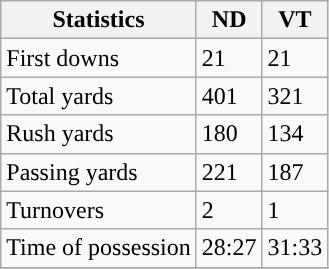<table class="wikitable" style="float: left;">
<tr>
<th>Statistics</th>
<th>ND</th>
<th>VT</th>
</tr>
<tr>
<td>First downs</td>
<td>21</td>
<td>21</td>
</tr>
<tr>
<td>Total yards</td>
<td>401</td>
<td>321</td>
</tr>
<tr>
<td>Rush yards</td>
<td>180</td>
<td>134</td>
</tr>
<tr>
<td>Passing yards</td>
<td>221</td>
<td>187</td>
</tr>
<tr>
<td>Turnovers</td>
<td>2</td>
<td>1</td>
</tr>
<tr>
<td>Time of possession</td>
<td>28:27</td>
<td>31:33</td>
</tr>
<tr>
</tr>
</table>
